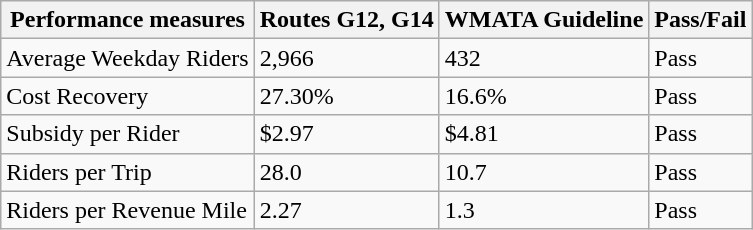<table class="wikitable">
<tr>
<th>Performance measures</th>
<th>Routes G12, G14</th>
<th>WMATA Guideline</th>
<th>Pass/Fail</th>
</tr>
<tr>
<td>Average Weekday Riders</td>
<td>2,966</td>
<td>432</td>
<td>Pass</td>
</tr>
<tr>
<td>Cost Recovery</td>
<td>27.30%</td>
<td>16.6%</td>
<td>Pass</td>
</tr>
<tr>
<td>Subsidy per Rider</td>
<td>$2.97</td>
<td>$4.81</td>
<td>Pass</td>
</tr>
<tr>
<td>Riders per Trip</td>
<td>28.0</td>
<td>10.7</td>
<td>Pass</td>
</tr>
<tr>
<td>Riders per Revenue Mile</td>
<td>2.27</td>
<td>1.3</td>
<td>Pass</td>
</tr>
</table>
